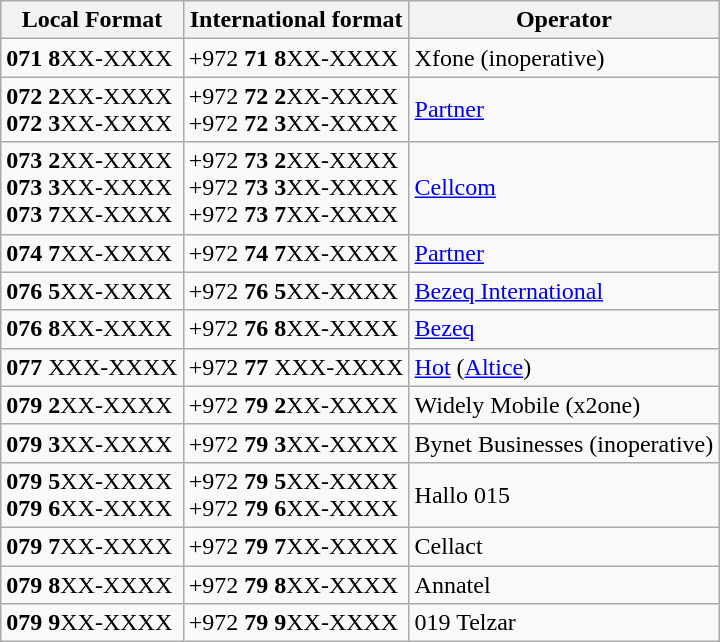<table class="wikitable" align="center">
<tr>
<th scope="col">Local Format</th>
<th scope="col">International format</th>
<th scope="col">Operator</th>
</tr>
<tr>
<td><strong>071 8</strong>XX-XXXX</td>
<td>+972 <strong>71 8</strong>XX-XXXX</td>
<td>Xfone (inoperative)</td>
</tr>
<tr>
<td><strong>072 2</strong>XX-XXXX <br><strong>072 3</strong>XX-XXXX</td>
<td>+972 <strong>72 2</strong>XX-XXXX <br>+972 <strong>72 3</strong>XX-XXXX</td>
<td><a href='#'>Partner</a></td>
</tr>
<tr>
<td><strong>073 2</strong>XX-XXXX <br><strong>073 3</strong>XX-XXXX<br><strong>073 7</strong>XX-XXXX</td>
<td>+972 <strong>73 2</strong>XX-XXXX <br>+972 <strong>73 3</strong>XX-XXXX<br>+972 <strong>73 7</strong>XX-XXXX</td>
<td><a href='#'>Cellcom</a></td>
</tr>
<tr>
<td><strong>074 7</strong>XX-XXXX</td>
<td>+972 <strong>74 7</strong>XX-XXXX</td>
<td><a href='#'>Partner</a></td>
</tr>
<tr>
<td><strong>076 5</strong>XX-XXXX</td>
<td>+972 <strong>76 5</strong>XX-XXXX</td>
<td><a href='#'>Bezeq International</a></td>
</tr>
<tr>
<td><strong>076 8</strong>XX-XXXX</td>
<td>+972 <strong>76 8</strong>XX-XXXX</td>
<td><a href='#'>Bezeq</a></td>
</tr>
<tr>
<td><strong>077</strong> XXX-XXXX</td>
<td>+972 <strong>77</strong> XXX-XXXX</td>
<td><a href='#'>Hot</a> (<a href='#'>Altice</a>)</td>
</tr>
<tr>
<td><strong>079 2</strong>XX-XXXX</td>
<td>+972 <strong>79 2</strong>XX-XXXX</td>
<td>Widely Mobile (x2one)</td>
</tr>
<tr>
<td><strong>079 3</strong>XX-XXXX</td>
<td>+972 <strong>79 3</strong>XX-XXXX</td>
<td>Bynet Businesses (inoperative)</td>
</tr>
<tr>
<td><strong>079 5</strong>XX-XXXX<br><strong>079 6</strong>XX-XXXX</td>
<td>+972 <strong>79 5</strong>XX-XXXX<br>+972 <strong>79 6</strong>XX-XXXX</td>
<td>Hallo 015</td>
</tr>
<tr>
<td><strong>079 7</strong>XX-XXXX</td>
<td>+972 <strong>79 7</strong>XX-XXXX</td>
<td>Cellact</td>
</tr>
<tr>
<td><strong>079 8</strong>XX-XXXX</td>
<td>+972 <strong>79 8</strong>XX-XXXX</td>
<td>Annatel</td>
</tr>
<tr>
<td><strong>079 9</strong>XX-XXXX</td>
<td>+972 <strong>79 9</strong>XX-XXXX</td>
<td>019 Telzar</td>
</tr>
</table>
